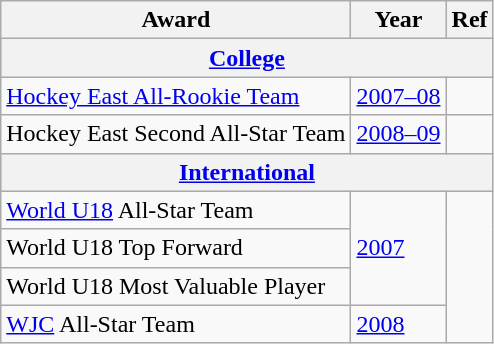<table class="wikitable">
<tr>
<th>Award</th>
<th>Year</th>
<th>Ref</th>
</tr>
<tr ALIGN="center" bgcolor="#e0e0e0">
<th colspan="3"><a href='#'>College</a></th>
</tr>
<tr>
<td><a href='#'>Hockey East All-Rookie Team</a></td>
<td><a href='#'>2007–08</a></td>
<td></td>
</tr>
<tr>
<td>Hockey East Second All-Star Team</td>
<td><a href='#'>2008–09</a></td>
<td></td>
</tr>
<tr ALIGN="center" bgcolor="#e0e0e0">
<th colspan="3"><a href='#'>International</a></th>
</tr>
<tr>
<td><a href='#'>World U18</a> All-Star Team</td>
<td rowspan="3"><a href='#'>2007</a></td>
<td rowspan="4"></td>
</tr>
<tr>
<td>World U18 Top Forward</td>
</tr>
<tr>
<td>World U18 Most Valuable Player</td>
</tr>
<tr>
<td><a href='#'>WJC</a> All-Star Team</td>
<td><a href='#'>2008</a></td>
</tr>
</table>
